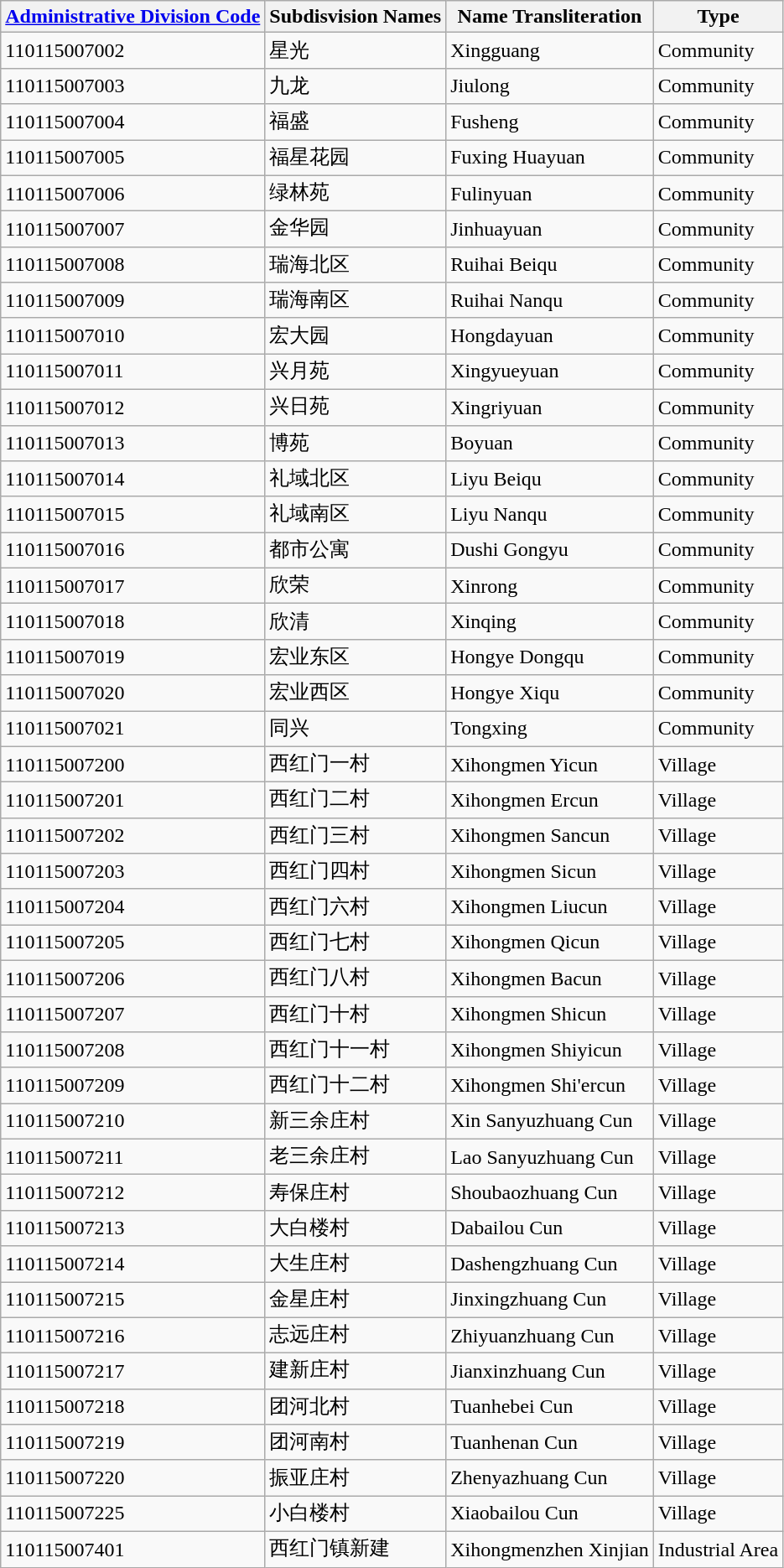<table class="wikitable sortable">
<tr>
<th><a href='#'>Administrative Division Code</a></th>
<th>Subdisvision Names</th>
<th>Name Transliteration</th>
<th>Type</th>
</tr>
<tr>
<td>110115007002</td>
<td>星光</td>
<td>Xingguang</td>
<td>Community</td>
</tr>
<tr>
<td>110115007003</td>
<td>九龙</td>
<td>Jiulong</td>
<td>Community</td>
</tr>
<tr>
<td>110115007004</td>
<td>福盛</td>
<td>Fusheng</td>
<td>Community</td>
</tr>
<tr>
<td>110115007005</td>
<td>福星花园</td>
<td>Fuxing Huayuan</td>
<td>Community</td>
</tr>
<tr>
<td>110115007006</td>
<td>绿林苑</td>
<td>Fulinyuan</td>
<td>Community</td>
</tr>
<tr>
<td>110115007007</td>
<td>金华园</td>
<td>Jinhuayuan</td>
<td>Community</td>
</tr>
<tr>
<td>110115007008</td>
<td>瑞海北区</td>
<td>Ruihai Beiqu</td>
<td>Community</td>
</tr>
<tr>
<td>110115007009</td>
<td>瑞海南区</td>
<td>Ruihai Nanqu</td>
<td>Community</td>
</tr>
<tr>
<td>110115007010</td>
<td>宏大园</td>
<td>Hongdayuan</td>
<td>Community</td>
</tr>
<tr>
<td>110115007011</td>
<td>兴月苑</td>
<td>Xingyueyuan</td>
<td>Community</td>
</tr>
<tr>
<td>110115007012</td>
<td>兴日苑</td>
<td>Xingriyuan</td>
<td>Community</td>
</tr>
<tr>
<td>110115007013</td>
<td>博苑</td>
<td>Boyuan</td>
<td>Community</td>
</tr>
<tr>
<td>110115007014</td>
<td>礼域北区</td>
<td>Liyu Beiqu</td>
<td>Community</td>
</tr>
<tr>
<td>110115007015</td>
<td>礼域南区</td>
<td>Liyu Nanqu</td>
<td>Community</td>
</tr>
<tr>
<td>110115007016</td>
<td>都市公寓</td>
<td>Dushi Gongyu</td>
<td>Community</td>
</tr>
<tr>
<td>110115007017</td>
<td>欣荣</td>
<td>Xinrong</td>
<td>Community</td>
</tr>
<tr>
<td>110115007018</td>
<td>欣清</td>
<td>Xinqing</td>
<td>Community</td>
</tr>
<tr>
<td>110115007019</td>
<td>宏业东区</td>
<td>Hongye Dongqu</td>
<td>Community</td>
</tr>
<tr>
<td>110115007020</td>
<td>宏业西区</td>
<td>Hongye Xiqu</td>
<td>Community</td>
</tr>
<tr>
<td>110115007021</td>
<td>同兴</td>
<td>Tongxing</td>
<td>Community</td>
</tr>
<tr>
<td>110115007200</td>
<td>西红门一村</td>
<td>Xihongmen Yicun</td>
<td>Village</td>
</tr>
<tr>
<td>110115007201</td>
<td>西红门二村</td>
<td>Xihongmen Ercun</td>
<td>Village</td>
</tr>
<tr>
<td>110115007202</td>
<td>西红门三村</td>
<td>Xihongmen Sancun</td>
<td>Village</td>
</tr>
<tr>
<td>110115007203</td>
<td>西红门四村</td>
<td>Xihongmen Sicun</td>
<td>Village</td>
</tr>
<tr>
<td>110115007204</td>
<td>西红门六村</td>
<td>Xihongmen Liucun</td>
<td>Village</td>
</tr>
<tr>
<td>110115007205</td>
<td>西红门七村</td>
<td>Xihongmen Qicun</td>
<td>Village</td>
</tr>
<tr>
<td>110115007206</td>
<td>西红门八村</td>
<td>Xihongmen Bacun</td>
<td>Village</td>
</tr>
<tr>
<td>110115007207</td>
<td>西红门十村</td>
<td>Xihongmen Shicun</td>
<td>Village</td>
</tr>
<tr>
<td>110115007208</td>
<td>西红门十一村</td>
<td>Xihongmen Shiyicun</td>
<td>Village</td>
</tr>
<tr>
<td>110115007209</td>
<td>西红门十二村</td>
<td>Xihongmen Shi'ercun</td>
<td>Village</td>
</tr>
<tr>
<td>110115007210</td>
<td>新三余庄村</td>
<td>Xin Sanyuzhuang Cun</td>
<td>Village</td>
</tr>
<tr>
<td>110115007211</td>
<td>老三余庄村</td>
<td>Lao Sanyuzhuang Cun</td>
<td>Village</td>
</tr>
<tr>
<td>110115007212</td>
<td>寿保庄村</td>
<td>Shoubaozhuang Cun</td>
<td>Village</td>
</tr>
<tr>
<td>110115007213</td>
<td>大白楼村</td>
<td>Dabailou Cun</td>
<td>Village</td>
</tr>
<tr>
<td>110115007214</td>
<td>大生庄村</td>
<td>Dashengzhuang Cun</td>
<td>Village</td>
</tr>
<tr>
<td>110115007215</td>
<td>金星庄村</td>
<td>Jinxingzhuang Cun</td>
<td>Village</td>
</tr>
<tr>
<td>110115007216</td>
<td>志远庄村</td>
<td>Zhiyuanzhuang Cun</td>
<td>Village</td>
</tr>
<tr>
<td>110115007217</td>
<td>建新庄村</td>
<td>Jianxinzhuang Cun</td>
<td>Village</td>
</tr>
<tr>
<td>110115007218</td>
<td>团河北村</td>
<td>Tuanhebei Cun</td>
<td>Village</td>
</tr>
<tr>
<td>110115007219</td>
<td>团河南村</td>
<td>Tuanhenan Cun</td>
<td>Village</td>
</tr>
<tr>
<td>110115007220</td>
<td>振亚庄村</td>
<td>Zhenyazhuang Cun</td>
<td>Village</td>
</tr>
<tr>
<td>110115007225</td>
<td>小白楼村</td>
<td>Xiaobailou Cun</td>
<td>Village</td>
</tr>
<tr>
<td>110115007401</td>
<td>西红门镇新建</td>
<td>Xihongmenzhen Xinjian</td>
<td>Industrial Area</td>
</tr>
</table>
